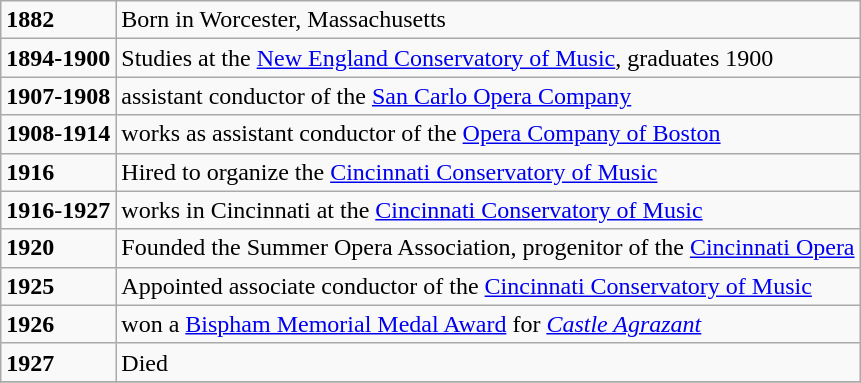<table class="wikitable">
<tr>
<td><strong>1882</strong></td>
<td>Born in Worcester, Massachusetts</td>
</tr>
<tr>
<td><strong>1894-1900</strong></td>
<td>Studies at the <a href='#'>New England Conservatory of Music</a>, graduates 1900</td>
</tr>
<tr>
<td><strong>1907-1908</strong></td>
<td>assistant conductor of the <a href='#'>San Carlo Opera Company</a></td>
</tr>
<tr>
<td><strong>1908</strong>-<strong>1914</strong></td>
<td>works as assistant conductor of the <a href='#'>Opera Company of Boston</a></td>
</tr>
<tr>
<td><strong>1916</strong></td>
<td>Hired to organize the <a href='#'>Cincinnati Conservatory of Music</a></td>
</tr>
<tr>
<td><strong>1916</strong>-<strong>1927</strong></td>
<td>works in Cincinnati at the <a href='#'>Cincinnati Conservatory of Music</a></td>
</tr>
<tr>
<td><strong>1920</strong></td>
<td>Founded the Summer Opera Association, progenitor of the <a href='#'>Cincinnati Opera</a></td>
</tr>
<tr>
<td><strong>1925</strong></td>
<td>Appointed associate conductor of the <a href='#'>Cincinnati Conservatory of Music</a></td>
</tr>
<tr>
<td><strong>1926</strong></td>
<td>won a <a href='#'>Bispham Memorial Medal Award</a> for <em><a href='#'>Castle Agrazant</a></em></td>
</tr>
<tr>
<td><strong>1927</strong></td>
<td>Died</td>
</tr>
<tr>
</tr>
</table>
